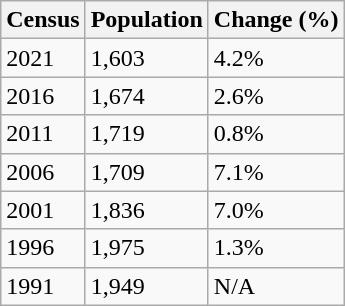<table class="wikitable">
<tr>
<th>Census</th>
<th>Population</th>
<th>Change (%)</th>
</tr>
<tr>
<td>2021</td>
<td>1,603</td>
<td> 4.2%</td>
</tr>
<tr>
<td>2016</td>
<td>1,674</td>
<td> 2.6%</td>
</tr>
<tr>
<td>2011</td>
<td>1,719</td>
<td> 0.8%</td>
</tr>
<tr>
<td>2006</td>
<td>1,709</td>
<td> 7.1%</td>
</tr>
<tr>
<td>2001</td>
<td>1,836</td>
<td> 7.0%</td>
</tr>
<tr>
<td>1996</td>
<td>1,975</td>
<td> 1.3%</td>
</tr>
<tr>
<td>1991</td>
<td>1,949</td>
<td>N/A</td>
</tr>
</table>
